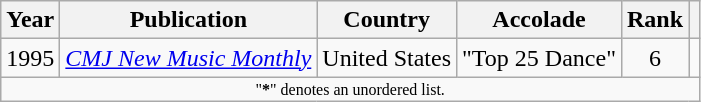<table class="wikitable sortable" style="margin:0em 1em 1em 0pt">
<tr>
<th>Year</th>
<th>Publication</th>
<th>Country</th>
<th>Accolade</th>
<th>Rank</th>
<th class=unsortable></th>
</tr>
<tr>
<td align=center>1995</td>
<td><em><a href='#'>CMJ New Music Monthly</a></em></td>
<td>United States</td>
<td>"Top 25 Dance"</td>
<td align=center>6</td>
<td></td>
</tr>
<tr class="sortbottom">
<td colspan=6 style=font-size:8pt; align=center>"<strong>*</strong>" denotes an unordered list.</td>
</tr>
</table>
